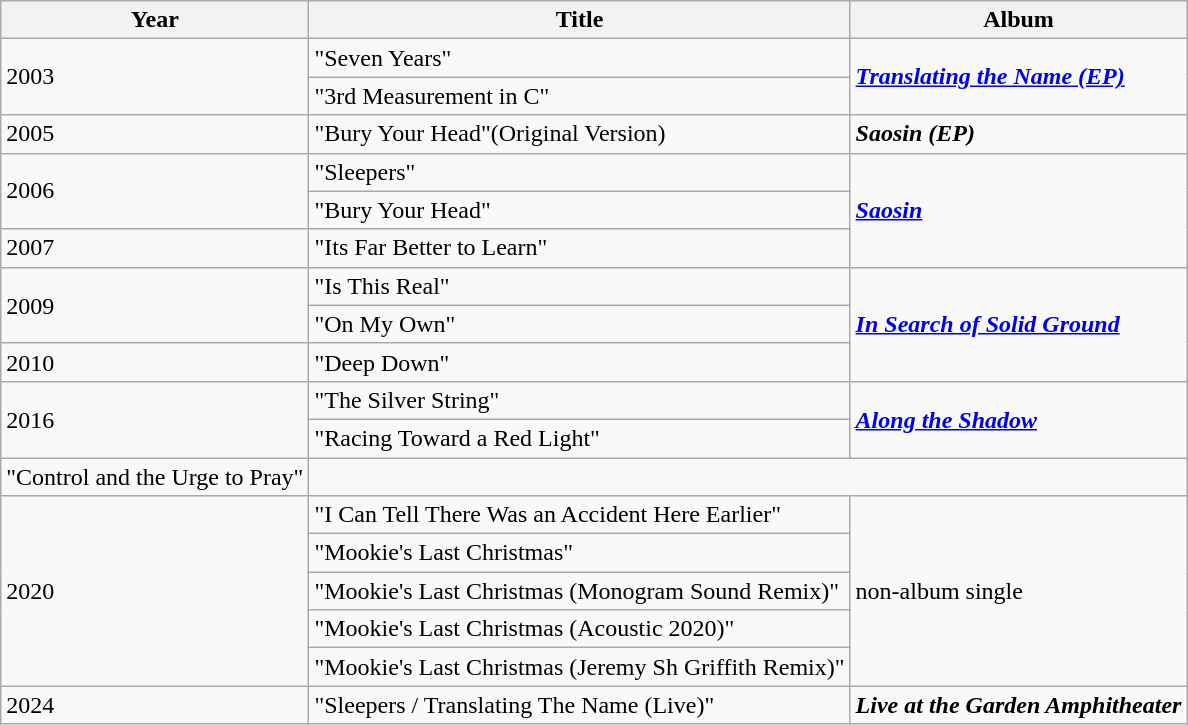<table class="wikitable">
<tr>
<th>Year</th>
<th>Title</th>
<th>Album</th>
</tr>
<tr>
<td rowspan="2">2003</td>
<td>"Seven Years"</td>
<td rowspan="2"><strong><em><a href='#'>Translating the Name (EP)</a></em></strong></td>
</tr>
<tr>
<td>"3rd Measurement in C"</td>
</tr>
<tr>
<td>2005</td>
<td>"Bury Your Head"(Original Version)</td>
<td><strong><em>Saosin (EP)</em></strong></td>
</tr>
<tr>
<td rowspan="2">2006</td>
<td>"Sleepers"</td>
<td rowspan="3"><strong><em><a href='#'>Saosin</a></em></strong></td>
</tr>
<tr>
<td>"Bury Your Head"</td>
</tr>
<tr>
<td>2007</td>
<td>"Its Far Better to Learn"</td>
</tr>
<tr>
<td rowspan="2">2009</td>
<td>"Is This Real"</td>
<td rowspan="3"><strong><em><a href='#'>In Search of Solid Ground</a></em></strong></td>
</tr>
<tr>
<td>"On My Own"</td>
</tr>
<tr>
<td>2010</td>
<td>"Deep Down"</td>
</tr>
<tr>
<td rowspan="3">2016</td>
<td>"The Silver String"</td>
<td rowspan="3"><strong><em><a href='#'>Along the Shadow</a></em></strong></td>
</tr>
<tr>
<td>"Racing Toward a Red Light"</td>
</tr>
<tr>
</tr>
<tr>
<td>"Control and the Urge to Pray"</td>
</tr>
<tr>
<td rowspan="5">2020</td>
<td>"I Can Tell There Was an Accident Here Earlier"</td>
<td rowspan="5">non-album single</td>
</tr>
<tr>
<td>"Mookie's Last Christmas"</td>
</tr>
<tr>
<td>"Mookie's Last Christmas (Monogram Sound Remix)"</td>
</tr>
<tr>
<td>"Mookie's Last Christmas (Acoustic 2020)"</td>
</tr>
<tr>
<td>"Mookie's Last Christmas (Jeremy Sh Griffith Remix)"</td>
</tr>
<tr>
<td>2024</td>
<td>"Sleepers / Translating The Name (Live)"</td>
<td><strong><em>Live at the Garden Amphitheater</em></strong></td>
</tr>
</table>
